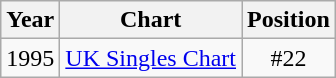<table class="wikitable">
<tr>
<th align="left">Year</th>
<th align="left">Chart</th>
<th align="left">Position</th>
</tr>
<tr>
<td align="left">1995</td>
<td align="left"><a href='#'>UK Singles Chart</a></td>
<td align="center">#22</td>
</tr>
</table>
